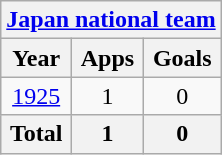<table class="wikitable" style="text-align:center">
<tr>
<th colspan=3><a href='#'>Japan national team</a></th>
</tr>
<tr>
<th>Year</th>
<th>Apps</th>
<th>Goals</th>
</tr>
<tr>
<td><a href='#'>1925</a></td>
<td>1</td>
<td>0</td>
</tr>
<tr>
<th>Total</th>
<th>1</th>
<th>0</th>
</tr>
</table>
